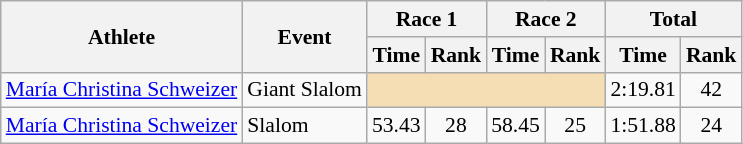<table class="wikitable" style="font-size:90%">
<tr>
<th rowspan="2">Athlete</th>
<th rowspan="2">Event</th>
<th colspan="2">Race 1</th>
<th colspan="2">Race 2</th>
<th colspan="2">Total</th>
</tr>
<tr>
<th>Time</th>
<th>Rank</th>
<th>Time</th>
<th>Rank</th>
<th>Time</th>
<th>Rank</th>
</tr>
<tr>
<td><a href='#'>María Christina Schweizer</a></td>
<td>Giant Slalom</td>
<td colspan="4" bgcolor="wheat"></td>
<td align="center">2:19.81</td>
<td align="center">42</td>
</tr>
<tr>
<td><a href='#'>María Christina Schweizer</a></td>
<td>Slalom</td>
<td align="center">53.43</td>
<td align="center">28</td>
<td align="center">58.45</td>
<td align="center">25</td>
<td align="center">1:51.88</td>
<td align="center">24</td>
</tr>
</table>
